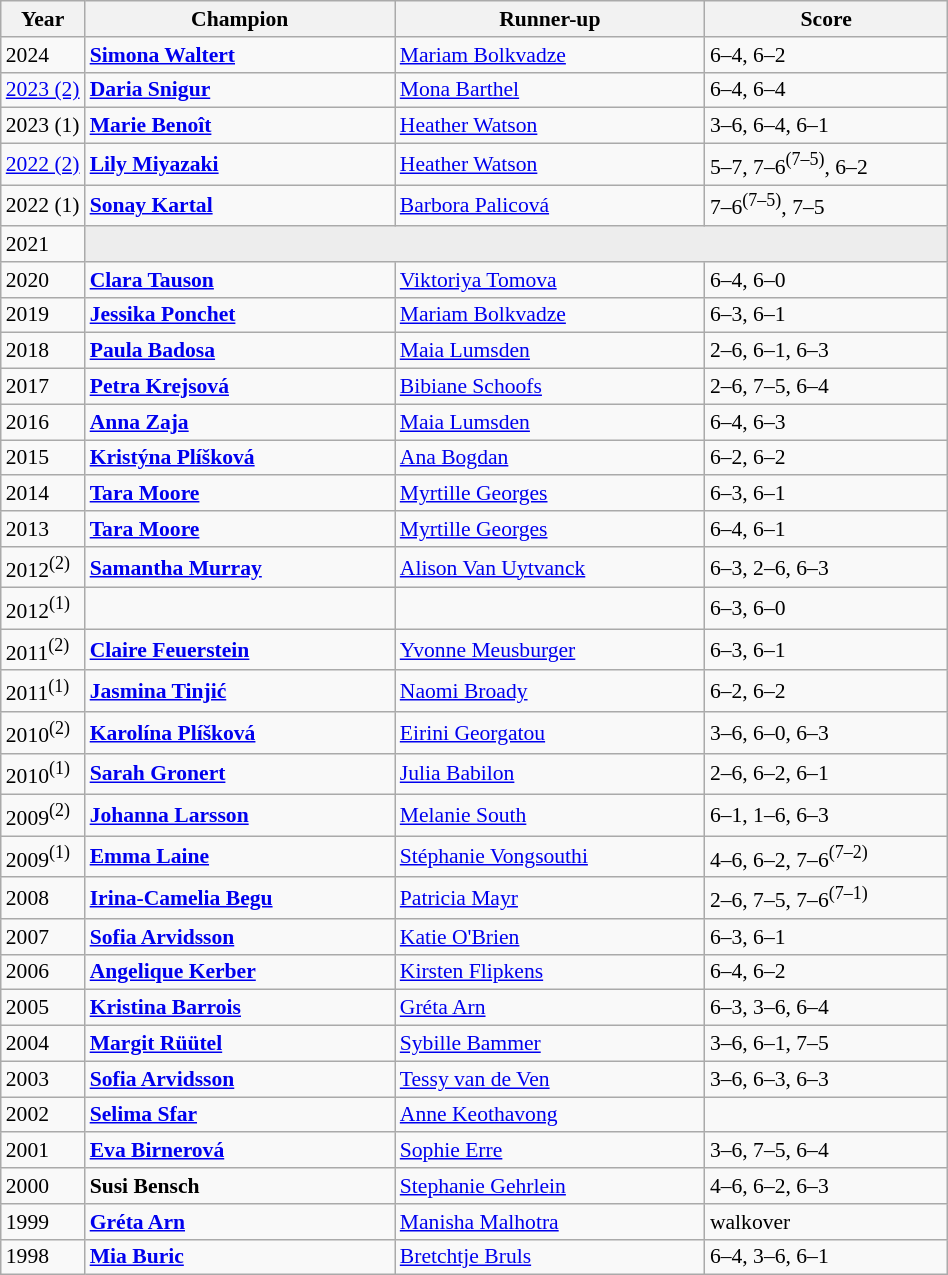<table class="wikitable" style="font-size:90%">
<tr>
<th>Year</th>
<th width="200">Champion</th>
<th width="200">Runner-up</th>
<th width="155">Score</th>
</tr>
<tr>
<td>2024</td>
<td> <strong><a href='#'>Simona Waltert</a></strong></td>
<td> <a href='#'>Mariam Bolkvadze</a></td>
<td>6–4, 6–2</td>
</tr>
<tr>
<td><a href='#'>2023 (2)</a></td>
<td> <strong><a href='#'>Daria Snigur</a></strong></td>
<td> <a href='#'>Mona Barthel</a></td>
<td>6–4, 6–4</td>
</tr>
<tr>
<td>2023 (1)</td>
<td> <strong><a href='#'>Marie Benoît</a></strong></td>
<td> <a href='#'>Heather Watson</a></td>
<td>3–6, 6–4, 6–1</td>
</tr>
<tr>
<td><a href='#'>2022 (2)</a></td>
<td> <strong><a href='#'>Lily Miyazaki</a></strong></td>
<td> <a href='#'>Heather Watson</a></td>
<td>5–7, 7–6<sup>(7–5)</sup>, 6–2</td>
</tr>
<tr>
<td>2022 (1)</td>
<td> <strong><a href='#'>Sonay Kartal</a></strong></td>
<td> <a href='#'>Barbora Palicová</a></td>
<td>7–6<sup>(7–5)</sup>, 7–5</td>
</tr>
<tr>
<td>2021</td>
<td colspan=3 bgcolor="#ededed"></td>
</tr>
<tr>
<td>2020</td>
<td> <strong><a href='#'>Clara Tauson</a></strong></td>
<td> <a href='#'>Viktoriya Tomova</a></td>
<td>6–4, 6–0</td>
</tr>
<tr>
<td>2019</td>
<td> <strong><a href='#'>Jessika Ponchet</a></strong></td>
<td> <a href='#'>Mariam Bolkvadze</a></td>
<td>6–3, 6–1</td>
</tr>
<tr>
<td>2018</td>
<td> <strong><a href='#'>Paula Badosa</a></strong></td>
<td> <a href='#'>Maia Lumsden</a></td>
<td>2–6, 6–1, 6–3</td>
</tr>
<tr>
<td>2017</td>
<td> <strong><a href='#'>Petra Krejsová</a></strong></td>
<td> <a href='#'>Bibiane Schoofs</a></td>
<td>2–6, 7–5, 6–4</td>
</tr>
<tr>
<td>2016</td>
<td> <strong><a href='#'>Anna Zaja</a></strong></td>
<td> <a href='#'>Maia Lumsden</a></td>
<td>6–4, 6–3</td>
</tr>
<tr>
<td>2015</td>
<td> <strong><a href='#'>Kristýna Plíšková</a></strong></td>
<td> <a href='#'>Ana Bogdan</a></td>
<td>6–2, 6–2</td>
</tr>
<tr>
<td>2014</td>
<td> <strong><a href='#'>Tara Moore</a></strong></td>
<td> <a href='#'>Myrtille Georges</a></td>
<td>6–3, 6–1</td>
</tr>
<tr>
<td>2013</td>
<td> <strong><a href='#'>Tara Moore</a></strong></td>
<td> <a href='#'>Myrtille Georges</a></td>
<td>6–4, 6–1</td>
</tr>
<tr>
<td>2012<sup>(2)</sup></td>
<td> <strong><a href='#'>Samantha Murray</a></strong></td>
<td> <a href='#'>Alison Van Uytvanck</a></td>
<td>6–3, 2–6, 6–3</td>
</tr>
<tr>
<td>2012<sup>(1)</sup></td>
<td></td>
<td></td>
<td>6–3, 6–0</td>
</tr>
<tr>
<td>2011<sup>(2)</sup></td>
<td> <strong><a href='#'>Claire Feuerstein</a></strong></td>
<td> <a href='#'>Yvonne Meusburger</a></td>
<td>6–3, 6–1</td>
</tr>
<tr>
<td>2011<sup>(1)</sup></td>
<td> <strong><a href='#'>Jasmina Tinjić</a></strong></td>
<td> <a href='#'>Naomi Broady</a></td>
<td>6–2, 6–2</td>
</tr>
<tr>
<td>2010<sup>(2)</sup></td>
<td> <strong><a href='#'>Karolína Plíšková</a></strong></td>
<td> <a href='#'>Eirini Georgatou</a></td>
<td>3–6, 6–0, 6–3</td>
</tr>
<tr>
<td>2010<sup>(1)</sup></td>
<td> <strong><a href='#'>Sarah Gronert</a></strong></td>
<td> <a href='#'>Julia Babilon</a></td>
<td>2–6, 6–2, 6–1</td>
</tr>
<tr>
<td>2009<sup>(2)</sup></td>
<td> <strong><a href='#'>Johanna Larsson</a></strong></td>
<td> <a href='#'>Melanie South</a></td>
<td>6–1, 1–6, 6–3</td>
</tr>
<tr>
<td>2009<sup>(1)</sup></td>
<td> <strong><a href='#'>Emma Laine</a></strong></td>
<td> <a href='#'>Stéphanie Vongsouthi</a></td>
<td>4–6, 6–2, 7–6<sup>(7–2)</sup></td>
</tr>
<tr>
<td>2008</td>
<td> <strong><a href='#'>Irina-Camelia Begu</a></strong></td>
<td> <a href='#'>Patricia Mayr</a></td>
<td>2–6, 7–5, 7–6<sup>(7–1)</sup></td>
</tr>
<tr>
<td>2007</td>
<td> <strong><a href='#'>Sofia Arvidsson</a></strong></td>
<td> <a href='#'>Katie O'Brien</a></td>
<td>6–3, 6–1</td>
</tr>
<tr>
<td>2006</td>
<td> <strong><a href='#'>Angelique Kerber</a></strong></td>
<td> <a href='#'>Kirsten Flipkens</a></td>
<td>6–4, 6–2</td>
</tr>
<tr>
<td>2005</td>
<td> <strong><a href='#'>Kristina Barrois</a></strong></td>
<td> <a href='#'>Gréta Arn</a></td>
<td>6–3, 3–6, 6–4</td>
</tr>
<tr>
<td>2004</td>
<td> <strong><a href='#'>Margit Rüütel</a></strong></td>
<td> <a href='#'>Sybille Bammer</a></td>
<td>3–6, 6–1, 7–5</td>
</tr>
<tr>
<td>2003</td>
<td> <strong><a href='#'>Sofia Arvidsson</a></strong></td>
<td> <a href='#'>Tessy van de Ven</a></td>
<td>3–6, 6–3, 6–3</td>
</tr>
<tr>
<td>2002</td>
<td> <strong><a href='#'>Selima Sfar</a></strong></td>
<td> <a href='#'>Anne Keothavong</a></td>
<td></td>
</tr>
<tr>
<td>2001</td>
<td> <strong><a href='#'>Eva Birnerová</a></strong></td>
<td> <a href='#'>Sophie Erre</a></td>
<td>3–6, 7–5, 6–4</td>
</tr>
<tr>
<td>2000</td>
<td> <strong>Susi Bensch</strong></td>
<td> <a href='#'>Stephanie Gehrlein</a></td>
<td>4–6, 6–2, 6–3</td>
</tr>
<tr>
<td>1999</td>
<td> <strong><a href='#'>Gréta Arn</a></strong></td>
<td> <a href='#'>Manisha Malhotra</a></td>
<td>walkover</td>
</tr>
<tr>
<td>1998</td>
<td> <strong><a href='#'>Mia Buric</a></strong></td>
<td> <a href='#'>Bretchtje Bruls</a></td>
<td>6–4, 3–6, 6–1</td>
</tr>
</table>
